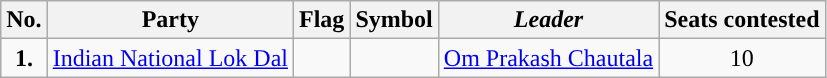<table class="wikitable">
<tr>
<th>No.</th>
<th>Party</th>
<th><strong>Flag</strong></th>
<th>Symbol</th>
<th><em>Leader</em></th>
<th>Seats contested</th>
</tr>
<tr>
<td ! style="text-align:center; background:"><strong>1.</strong></td>
<td style="text-align:center"><a href='#'>Indian National Lok Dal</a></td>
<td></td>
<td></td>
<td style="text-align:center"><a href='#'>Om Prakash Chautala</a></td>
<td style="text-align:center">10</td>
</tr>
</table>
